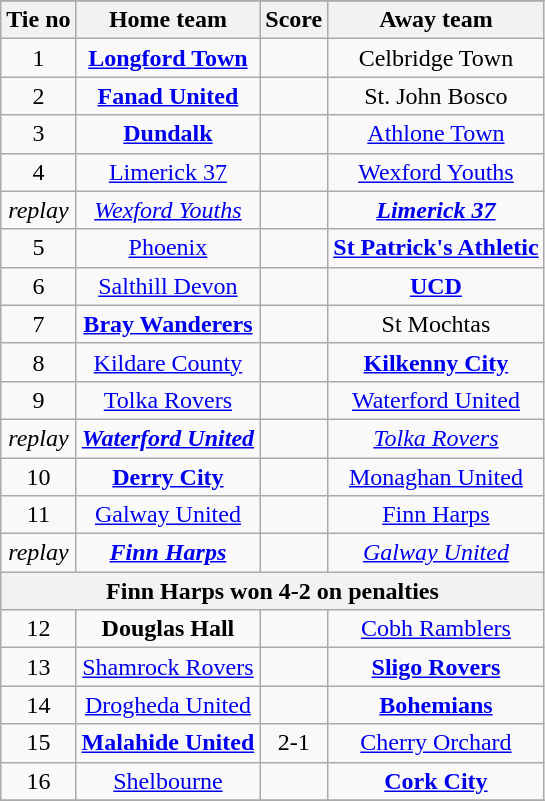<table class="wikitable" style="text-align: center">
<tr>
</tr>
<tr>
<th>Tie no</th>
<th>Home team</th>
<th>Score</th>
<th>Away team</th>
</tr>
<tr>
<td>1</td>
<td><strong><a href='#'>Longford Town</a></strong></td>
<td></td>
<td>Celbridge Town</td>
</tr>
<tr>
<td>2</td>
<td><strong><a href='#'>Fanad United</a></strong></td>
<td></td>
<td>St. John Bosco</td>
</tr>
<tr>
<td>3</td>
<td><strong><a href='#'>Dundalk</a></strong></td>
<td></td>
<td><a href='#'>Athlone Town</a></td>
</tr>
<tr>
<td>4</td>
<td><a href='#'>Limerick 37</a></td>
<td></td>
<td><a href='#'>Wexford Youths</a></td>
</tr>
<tr>
<td><em>replay</em></td>
<td><em><a href='#'>Wexford Youths</a></em></td>
<td></td>
<td><strong><em><a href='#'>Limerick 37</a></em></strong></td>
</tr>
<tr>
<td>5</td>
<td><a href='#'>Phoenix</a></td>
<td></td>
<td><strong><a href='#'>St Patrick's Athletic</a></strong></td>
</tr>
<tr>
<td>6</td>
<td><a href='#'>Salthill Devon</a></td>
<td></td>
<td><strong><a href='#'>UCD</a></strong></td>
</tr>
<tr>
<td>7</td>
<td><strong><a href='#'>Bray Wanderers</a></strong></td>
<td></td>
<td>St Mochtas</td>
</tr>
<tr>
<td>8</td>
<td><a href='#'>Kildare County</a></td>
<td></td>
<td><strong><a href='#'>Kilkenny City</a></strong></td>
</tr>
<tr>
<td>9</td>
<td><a href='#'>Tolka Rovers</a></td>
<td></td>
<td><a href='#'>Waterford United</a></td>
</tr>
<tr>
<td><em>replay</em></td>
<td><strong><em><a href='#'>Waterford United</a></em></strong></td>
<td></td>
<td><em><a href='#'>Tolka Rovers</a></em></td>
</tr>
<tr>
<td>10</td>
<td><strong><a href='#'>Derry City</a></strong></td>
<td></td>
<td><a href='#'>Monaghan United</a></td>
</tr>
<tr>
<td>11</td>
<td><a href='#'>Galway United</a></td>
<td></td>
<td><a href='#'>Finn Harps</a></td>
</tr>
<tr>
<td><em>replay</em></td>
<td><strong><em><a href='#'>Finn Harps</a></em></strong></td>
<td></td>
<td><em><a href='#'>Galway United</a></em></td>
</tr>
<tr>
<th colspan=4>Finn Harps won 4-2 on penalties</th>
</tr>
<tr>
<td>12</td>
<td><strong>Douglas Hall</strong></td>
<td></td>
<td><a href='#'>Cobh Ramblers</a></td>
</tr>
<tr>
<td>13</td>
<td><a href='#'>Shamrock Rovers</a></td>
<td></td>
<td><strong><a href='#'>Sligo Rovers</a></strong></td>
</tr>
<tr>
<td>14</td>
<td><a href='#'>Drogheda United</a></td>
<td></td>
<td><strong><a href='#'>Bohemians</a></strong></td>
</tr>
<tr>
<td>15</td>
<td><strong><a href='#'>Malahide United</a></strong></td>
<td>2-1</td>
<td><a href='#'>Cherry Orchard</a></td>
</tr>
<tr>
<td>16</td>
<td><a href='#'>Shelbourne</a></td>
<td></td>
<td><strong><a href='#'>Cork City</a></strong></td>
</tr>
<tr>
</tr>
</table>
